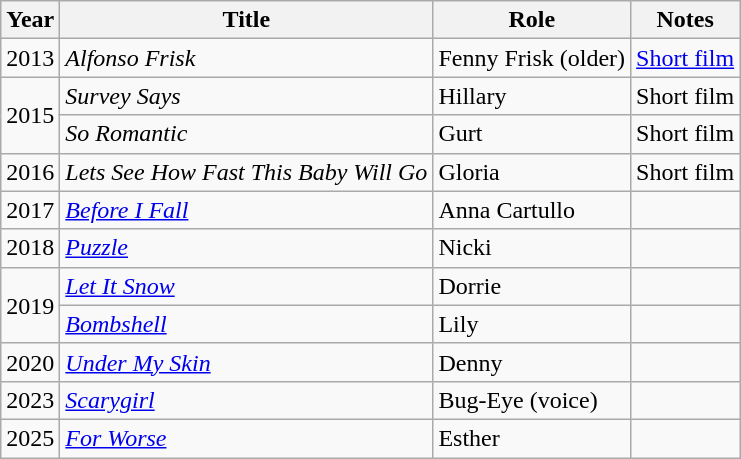<table class="wikitable sortable">
<tr>
<th>Year</th>
<th>Title</th>
<th>Role</th>
<th class="unsortable">Notes</th>
</tr>
<tr>
<td>2013</td>
<td><em>Alfonso Frisk</em></td>
<td>Fenny Frisk (older)</td>
<td><a href='#'>Short film</a></td>
</tr>
<tr>
<td rowspan=2>2015</td>
<td><em>Survey Says</em></td>
<td>Hillary</td>
<td>Short film</td>
</tr>
<tr>
<td><em>So Romantic</em></td>
<td>Gurt</td>
<td>Short film</td>
</tr>
<tr>
<td>2016</td>
<td><em>Lets See How Fast This Baby Will Go</em></td>
<td>Gloria</td>
<td>Short film</td>
</tr>
<tr>
<td>2017</td>
<td><em><a href='#'>Before I Fall</a></em></td>
<td>Anna Cartullo</td>
<td></td>
</tr>
<tr>
<td>2018</td>
<td><em><a href='#'>Puzzle</a></em></td>
<td>Nicki</td>
<td></td>
</tr>
<tr>
<td rowspan=2>2019</td>
<td><em><a href='#'>Let It Snow</a></em></td>
<td>Dorrie</td>
<td></td>
</tr>
<tr>
<td><em><a href='#'>Bombshell</a></em></td>
<td>Lily</td>
<td></td>
</tr>
<tr>
<td>2020</td>
<td><em><a href='#'>Under My Skin</a></em></td>
<td>Denny</td>
<td></td>
</tr>
<tr>
<td>2023</td>
<td><em><a href='#'>Scarygirl</a></em></td>
<td>Bug-Eye (voice)</td>
<td></td>
</tr>
<tr>
<td>2025</td>
<td><em><a href='#'>For Worse</a></em></td>
<td>Esther</td>
<td></td>
</tr>
</table>
